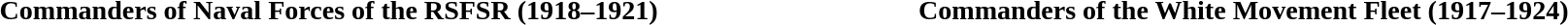<table width=100% |>
<tr>
<td width=50% valign=top><br><h3>Commanders of Naval Forces of the RSFSR (1918–1921)</h3>



</td>
<td width=50% valign=top><br><h3>Commanders of the White Movement Fleet (1917–1924)</h3>



</td>
</tr>
</table>
